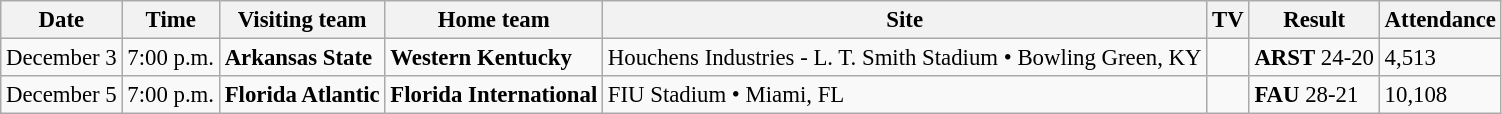<table class="wikitable" style="font-size:95%;">
<tr>
<th>Date</th>
<th>Time</th>
<th>Visiting team</th>
<th>Home team</th>
<th>Site</th>
<th>TV</th>
<th>Result</th>
<th>Attendance</th>
</tr>
<tr bgcolor=>
<td>December 3</td>
<td>7:00 p.m.</td>
<td><strong>Arkansas State</strong></td>
<td><strong>Western Kentucky</strong></td>
<td>Houchens Industries - L. T. Smith Stadium • Bowling Green, KY</td>
<td></td>
<td><strong>ARST</strong> 24-20</td>
<td>4,513</td>
</tr>
<tr bgcolor=>
<td>December 5</td>
<td>7:00 p.m.</td>
<td><strong>Florida Atlantic</strong></td>
<td><strong>Florida International</strong></td>
<td>FIU Stadium • Miami, FL</td>
<td></td>
<td><strong>FAU</strong> 28-21</td>
<td>10,108</td>
</tr>
</table>
